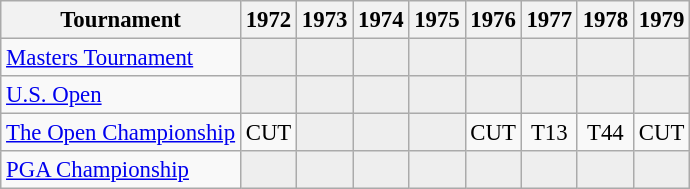<table class="wikitable" style="font-size:95%;text-align:center;">
<tr>
<th>Tournament</th>
<th>1972</th>
<th>1973</th>
<th>1974</th>
<th>1975</th>
<th>1976</th>
<th>1977</th>
<th>1978</th>
<th>1979</th>
</tr>
<tr>
<td align=left><a href='#'>Masters Tournament</a></td>
<td style="background:#eeeeee;"></td>
<td style="background:#eeeeee;"></td>
<td style="background:#eeeeee;"></td>
<td style="background:#eeeeee;"></td>
<td style="background:#eeeeee;"></td>
<td style="background:#eeeeee;"></td>
<td style="background:#eeeeee;"></td>
<td style="background:#eeeeee;"></td>
</tr>
<tr>
<td align=left><a href='#'>U.S. Open</a></td>
<td style="background:#eeeeee;"></td>
<td style="background:#eeeeee;"></td>
<td style="background:#eeeeee;"></td>
<td style="background:#eeeeee;"></td>
<td style="background:#eeeeee;"></td>
<td style="background:#eeeeee;"></td>
<td style="background:#eeeeee;"></td>
<td style="background:#eeeeee;"></td>
</tr>
<tr>
<td align=left><a href='#'>The Open Championship</a></td>
<td>CUT</td>
<td style="background:#eeeeee;"></td>
<td style="background:#eeeeee;"></td>
<td style="background:#eeeeee;"></td>
<td>CUT</td>
<td>T13</td>
<td>T44</td>
<td>CUT</td>
</tr>
<tr>
<td align=left><a href='#'>PGA Championship</a></td>
<td style="background:#eeeeee;"></td>
<td style="background:#eeeeee;"></td>
<td style="background:#eeeeee;"></td>
<td style="background:#eeeeee;"></td>
<td style="background:#eeeeee;"></td>
<td style="background:#eeeeee;"></td>
<td style="background:#eeeeee;"></td>
<td style="background:#eeeeee;"></td>
</tr>
</table>
